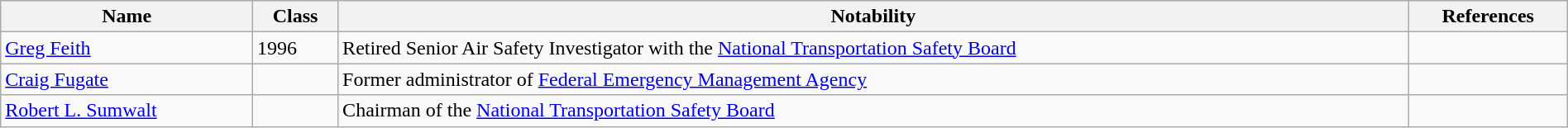<table class="wikitable sortable" style="width:100%;">
<tr>
<th>Name</th>
<th>Class</th>
<th>Notability</th>
<th>References</th>
</tr>
<tr>
<td><a href='#'>Greg Feith</a></td>
<td>1996</td>
<td>Retired Senior Air Safety Investigator with the <a href='#'>National Transportation Safety Board</a></td>
<td></td>
</tr>
<tr>
<td><a href='#'>Craig Fugate</a></td>
<td></td>
<td>Former administrator of <a href='#'>Federal Emergency Management Agency</a></td>
<td></td>
</tr>
<tr>
<td><a href='#'>Robert L. Sumwalt</a></td>
<td></td>
<td>Chairman of the <a href='#'>National Transportation Safety Board</a></td>
<td></td>
</tr>
</table>
